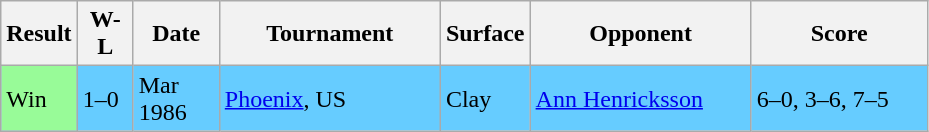<table class="sortable wikitable">
<tr>
<th>Result</th>
<th style="width:30px" class="unsortable">W-L</th>
<th style="width:50px">Date</th>
<th style="width:140px">Tournament</th>
<th style="width:50px">Surface</th>
<th style="width:140px">Opponent</th>
<th style="width:110px" class="unsortable">Score</th>
</tr>
<tr style="background:#6cf;">
<td style="background:#98fb98;">Win</td>
<td>1–0</td>
<td>Mar 1986</td>
<td><a href='#'>Phoenix</a>, US</td>
<td>Clay</td>
<td> <a href='#'>Ann Henricksson</a></td>
<td>6–0, 3–6, 7–5</td>
</tr>
</table>
